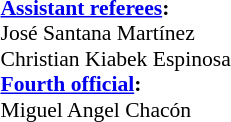<table width=100% style="font-size:90%">
<tr>
<td><br><strong><a href='#'>Assistant referees</a>:</strong>
<br>José Santana Martínez
<br>Christian Kiabek Espinosa 
<br><strong><a href='#'>Fourth official</a>:</strong>
<br>Miguel Angel Chacón</td>
</tr>
</table>
